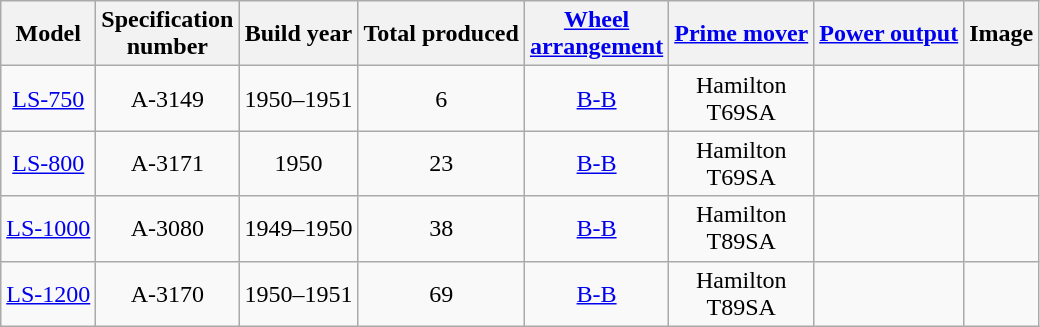<table class="wikitable sortable">
<tr>
<th>Model</th>
<th>Specification<br>number</th>
<th>Build year</th>
<th>Total produced</th>
<th class="unsortable"><a href='#'>Wheel<br>arrangement</a></th>
<th><a href='#'>Prime mover</a></th>
<th><a href='#'>Power output</a></th>
<th class="unsortable">Image</th>
</tr>
<tr style=text-align:center>
<td><a href='#'>LS-750</a></td>
<td>A-3149</td>
<td>1950–1951</td>
<td>6</td>
<td><a href='#'>B-B</a></td>
<td>Hamilton<br>T69SA</td>
<td></td>
<td></td>
</tr>
<tr style=text-align:center>
<td><a href='#'>LS-800</a></td>
<td>A-3171</td>
<td>1950</td>
<td>23</td>
<td><a href='#'>B-B</a></td>
<td>Hamilton<br>T69SA</td>
<td></td>
<td></td>
</tr>
<tr style=text-align:center>
<td><a href='#'>LS-1000</a></td>
<td>A-3080</td>
<td>1949–1950</td>
<td>38</td>
<td><a href='#'>B-B</a></td>
<td>Hamilton<br>T89SA</td>
<td></td>
<td></td>
</tr>
<tr style=text-align:center>
<td><a href='#'>LS-1200</a></td>
<td>A-3170</td>
<td>1950–1951</td>
<td>69</td>
<td><a href='#'>B-B</a></td>
<td>Hamilton<br>T89SA</td>
<td></td>
<td></td>
</tr>
</table>
